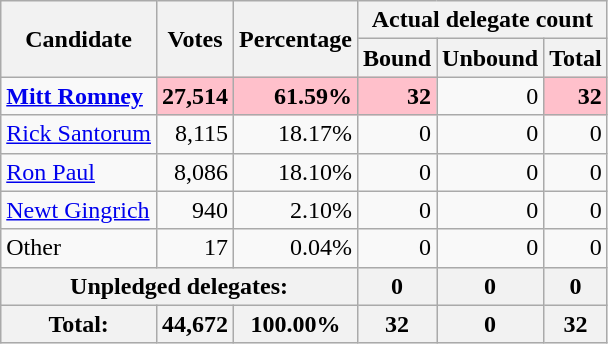<table class="wikitable" style="text-align:right;">
<tr>
<th rowspan="2">Candidate</th>
<th rowspan="2">Votes</th>
<th rowspan="2">Percentage</th>
<th colspan="3">Actual delegate count</th>
</tr>
<tr>
<th>Bound</th>
<th>Unbound</th>
<th>Total</th>
</tr>
<tr>
<td style="text-align:left;"> <strong><a href='#'>Mitt Romney</a></strong></td>
<td style="background:pink;"><strong>27,514</strong></td>
<td style="background:pink;"><strong>61.59%</strong></td>
<td style="background:pink;"><strong>32</strong></td>
<td>0</td>
<td style="background:pink;"><strong>32</strong></td>
</tr>
<tr>
<td style="text-align:left;"><a href='#'>Rick Santorum</a></td>
<td>8,115</td>
<td>18.17%</td>
<td>0</td>
<td>0</td>
<td>0</td>
</tr>
<tr>
<td style="text-align:left;"><a href='#'>Ron Paul</a></td>
<td>8,086</td>
<td>18.10%</td>
<td>0</td>
<td>0</td>
<td>0</td>
</tr>
<tr>
<td style="text-align:left;"><a href='#'>Newt Gingrich</a></td>
<td>940</td>
<td>2.10%</td>
<td>0</td>
<td>0</td>
<td>0</td>
</tr>
<tr>
<td style="text-align:left;">Other</td>
<td>17</td>
<td>0.04%</td>
<td>0</td>
<td>0</td>
<td>0</td>
</tr>
<tr style="background:#eee;">
<th colspan="3">Unpledged delegates:</th>
<th>0</th>
<th>0</th>
<th>0</th>
</tr>
<tr style="background:#eee;">
<th>Total:</th>
<th>44,672</th>
<th>100.00%</th>
<th>32</th>
<th>0</th>
<th>32</th>
</tr>
</table>
